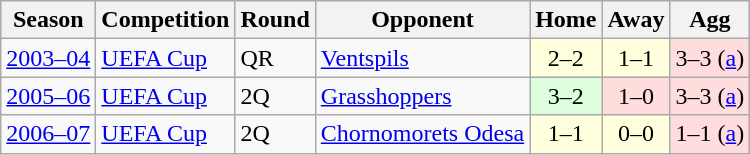<table class="wikitable">
<tr>
<th>Season</th>
<th>Competition</th>
<th>Round</th>
<th>Opponent</th>
<th>Home</th>
<th>Away</th>
<th>Agg</th>
</tr>
<tr>
<td><a href='#'>2003–04</a></td>
<td><a href='#'>UEFA Cup</a></td>
<td>QR</td>
<td> <a href='#'>Ventspils</a></td>
<td style="background:#ffd; text-align: center;">2–2</td>
<td style="background:#ffd; text-align: center;">1–1</td>
<td style="background:#fdd; text-align: center;">3–3 (<a href='#'>a</a>)</td>
</tr>
<tr>
<td><a href='#'>2005–06</a></td>
<td><a href='#'>UEFA Cup</a></td>
<td>2Q</td>
<td> <a href='#'>Grasshoppers</a></td>
<td style="background:#dfd; text-align: center;">3–2</td>
<td style="background:#fdd; text-align: center;">1–0</td>
<td style="background:#fdd; text-align: center;">3–3 (<a href='#'>a</a>)</td>
</tr>
<tr>
<td><a href='#'>2006–07</a></td>
<td><a href='#'>UEFA Cup</a></td>
<td>2Q</td>
<td> <a href='#'>Chornomorets Odesa</a></td>
<td style="background:#ffd; text-align: center;">1–1</td>
<td style="background:#ffd; text-align: center;">0–0</td>
<td style="background:#fdd; text-align: center;">1–1 (<a href='#'>a</a>)</td>
</tr>
</table>
